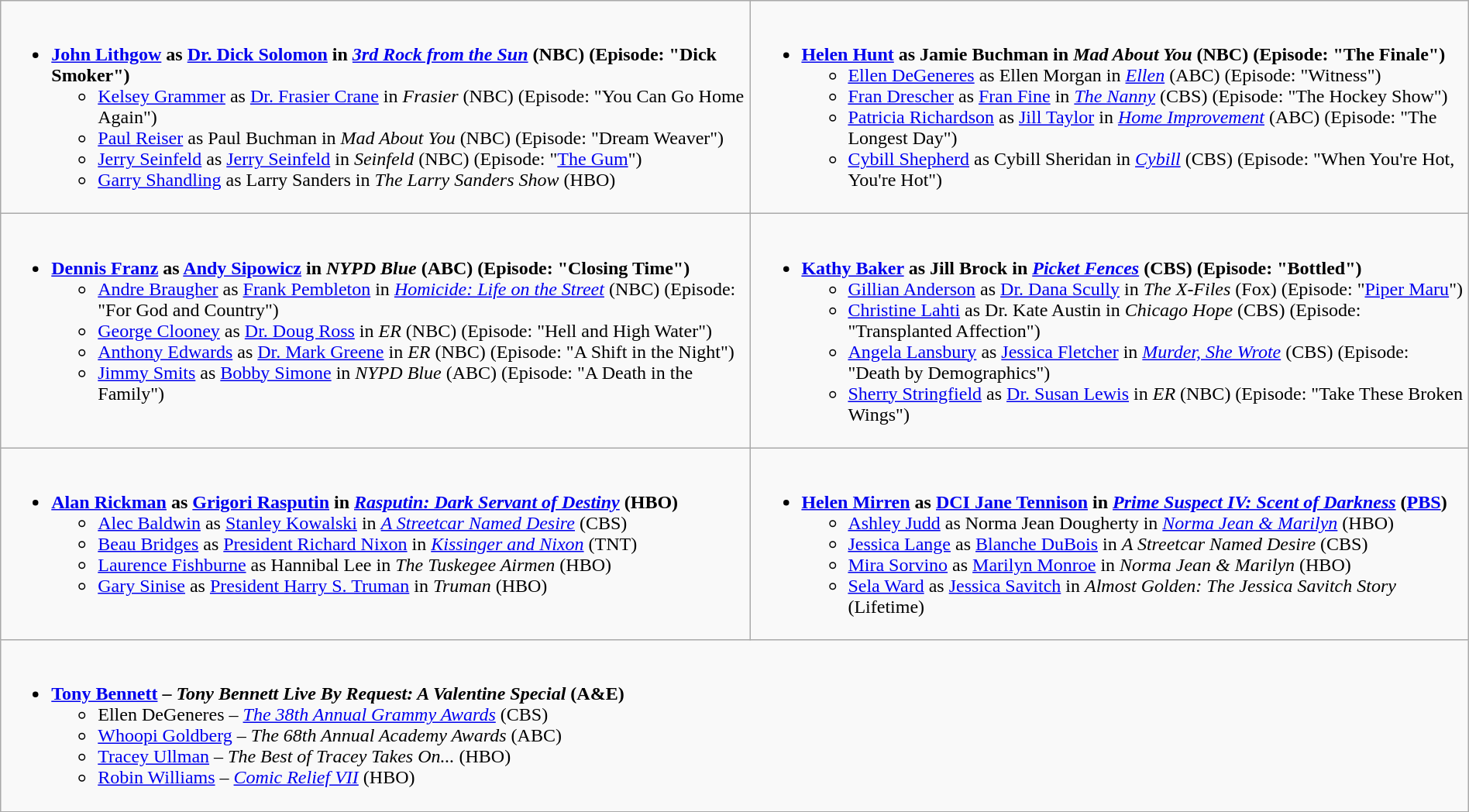<table class="wikitable" width="100%">
<tr>
<td style="vertical-align:top;"><br><ul><li><strong><a href='#'>John Lithgow</a> as <a href='#'>Dr. Dick Solomon</a> in <em><a href='#'>3rd Rock from the Sun</a></em> (NBC) (Episode: "Dick Smoker")</strong><ul><li><a href='#'>Kelsey Grammer</a> as <a href='#'>Dr. Frasier Crane</a> in <em>Frasier</em> (NBC) (Episode: "You Can Go Home Again")</li><li><a href='#'>Paul Reiser</a> as Paul Buchman in <em>Mad About You</em> (NBC) (Episode: "Dream Weaver")</li><li><a href='#'>Jerry Seinfeld</a> as <a href='#'>Jerry Seinfeld</a> in <em>Seinfeld</em> (NBC) (Episode: "<a href='#'>The Gum</a>")</li><li><a href='#'>Garry Shandling</a> as Larry Sanders in <em>The Larry Sanders Show</em> (HBO)</li></ul></li></ul></td>
<td style="vertical-align:top;"><br><ul><li><strong><a href='#'>Helen Hunt</a> as Jamie Buchman in <em>Mad About You</em> (NBC) (Episode: "The Finale")</strong><ul><li><a href='#'>Ellen DeGeneres</a> as Ellen Morgan in <em><a href='#'>Ellen</a></em> (ABC) (Episode: "Witness")</li><li><a href='#'>Fran Drescher</a> as <a href='#'>Fran Fine</a> in <em><a href='#'>The Nanny</a></em> (CBS) (Episode: "The Hockey Show")</li><li><a href='#'>Patricia Richardson</a> as <a href='#'>Jill Taylor</a> in <em><a href='#'>Home Improvement</a></em> (ABC) (Episode: "The Longest Day")</li><li><a href='#'>Cybill Shepherd</a> as Cybill Sheridan in <em><a href='#'>Cybill</a></em> (CBS) (Episode: "When You're Hot, You're Hot")</li></ul></li></ul></td>
</tr>
<tr>
<td style="vertical-align:top;"><br><ul><li><strong><a href='#'>Dennis Franz</a> as <a href='#'>Andy Sipowicz</a> in <em>NYPD Blue</em> (ABC) (Episode: "Closing Time")</strong><ul><li><a href='#'>Andre Braugher</a> as <a href='#'>Frank Pembleton</a> in <em><a href='#'>Homicide: Life on the Street</a></em> (NBC) (Episode: "For God and Country")</li><li><a href='#'>George Clooney</a> as <a href='#'>Dr. Doug Ross</a> in <em>ER</em> (NBC) (Episode: "Hell and High Water")</li><li><a href='#'>Anthony Edwards</a> as <a href='#'>Dr. Mark Greene</a> in <em>ER</em> (NBC) (Episode: "A Shift in the Night")</li><li><a href='#'>Jimmy Smits</a> as <a href='#'>Bobby Simone</a> in <em>NYPD Blue</em> (ABC) (Episode: "A Death in the Family")</li></ul></li></ul></td>
<td style="vertical-align:top;"><br><ul><li><strong><a href='#'>Kathy Baker</a> as Jill Brock in <em><a href='#'>Picket Fences</a></em> (CBS) (Episode: "Bottled")</strong><ul><li><a href='#'>Gillian Anderson</a> as <a href='#'>Dr. Dana Scully</a> in <em>The X-Files</em> (Fox) (Episode: "<a href='#'>Piper Maru</a>")</li><li><a href='#'>Christine Lahti</a> as Dr. Kate Austin in <em>Chicago Hope</em> (CBS) (Episode: "Transplanted Affection")</li><li><a href='#'>Angela Lansbury</a> as <a href='#'>Jessica Fletcher</a> in <em><a href='#'>Murder, She Wrote</a></em> (CBS) (Episode: "Death by Demographics")</li><li><a href='#'>Sherry Stringfield</a> as <a href='#'>Dr. Susan Lewis</a> in <em>ER</em> (NBC) (Episode: "Take These Broken Wings")</li></ul></li></ul></td>
</tr>
<tr>
<td style="vertical-align:top;"><br><ul><li><strong><a href='#'>Alan Rickman</a> as <a href='#'>Grigori Rasputin</a> in <em><a href='#'>Rasputin: Dark Servant of Destiny</a></em> (HBO)</strong><ul><li><a href='#'>Alec Baldwin</a> as <a href='#'>Stanley Kowalski</a> in <em><a href='#'>A Streetcar Named Desire</a></em> (CBS)</li><li><a href='#'>Beau Bridges</a> as <a href='#'>President Richard Nixon</a> in <em><a href='#'>Kissinger and Nixon</a></em> (TNT)</li><li><a href='#'>Laurence Fishburne</a> as Hannibal Lee in <em>The Tuskegee Airmen</em> (HBO)</li><li><a href='#'>Gary Sinise</a> as <a href='#'>President Harry S. Truman</a> in <em>Truman</em> (HBO)</li></ul></li></ul></td>
<td style="vertical-align:top;"><br><ul><li><strong><a href='#'>Helen Mirren</a> as <a href='#'>DCI Jane Tennison</a> in <em><a href='#'>Prime Suspect IV: Scent of Darkness</a></em> (<a href='#'>PBS</a>)</strong><ul><li><a href='#'>Ashley Judd</a> as Norma Jean Dougherty in <em><a href='#'>Norma Jean & Marilyn</a></em> (HBO)</li><li><a href='#'>Jessica Lange</a> as <a href='#'>Blanche DuBois</a> in <em>A Streetcar Named Desire</em> (CBS)</li><li><a href='#'>Mira Sorvino</a> as <a href='#'>Marilyn Monroe</a> in <em>Norma Jean & Marilyn</em> (HBO)</li><li><a href='#'>Sela Ward</a> as <a href='#'>Jessica Savitch</a> in <em>Almost Golden: The Jessica Savitch Story</em> (Lifetime)</li></ul></li></ul></td>
</tr>
<tr>
<td style="vertical-align:top;" colspan="2"><br><ul><li><strong><a href='#'>Tony Bennett</a> – <em>Tony Bennett Live By Request: A Valentine Special</em> (A&E)</strong><ul><li>Ellen DeGeneres – <em><a href='#'>The 38th Annual Grammy Awards</a></em> (CBS)</li><li><a href='#'>Whoopi Goldberg</a> – <em>The 68th Annual Academy Awards</em> (ABC)</li><li><a href='#'>Tracey Ullman</a> – <em>The Best of Tracey Takes On...</em> (HBO)</li><li><a href='#'>Robin Williams</a> – <em><a href='#'>Comic Relief VII</a></em> (HBO)</li></ul></li></ul></td>
</tr>
</table>
